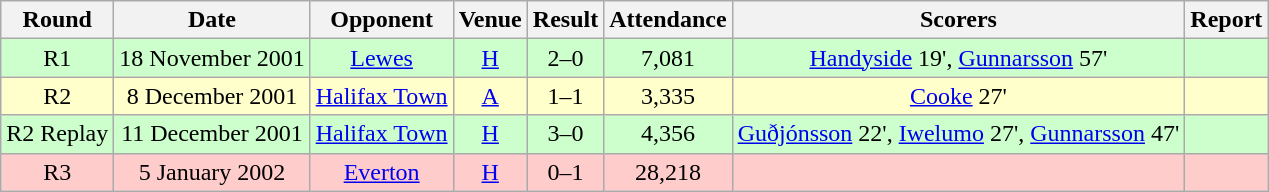<table class="wikitable" style="text-align:center;">
<tr>
<th>Round</th>
<th>Date</th>
<th>Opponent</th>
<th>Venue</th>
<th>Result</th>
<th>Attendance</th>
<th>Scorers</th>
<th>Report</th>
</tr>
<tr style="background:#CCFFCC;">
<td>R1</td>
<td>18 November 2001</td>
<td><a href='#'>Lewes</a></td>
<td><a href='#'>H</a></td>
<td>2–0</td>
<td>7,081</td>
<td><a href='#'>Handyside</a> 19', <a href='#'>Gunnarsson</a> 57'</td>
<td></td>
</tr>
<tr style="background:#FFFFCC;">
<td>R2</td>
<td>8 December 2001</td>
<td><a href='#'>Halifax Town</a></td>
<td><a href='#'>A</a></td>
<td>1–1</td>
<td>3,335</td>
<td><a href='#'>Cooke</a> 27'</td>
<td></td>
</tr>
<tr style="background:#CCFFCC;">
<td>R2 Replay</td>
<td>11 December 2001</td>
<td><a href='#'>Halifax Town</a></td>
<td><a href='#'>H</a></td>
<td>3–0</td>
<td>4,356</td>
<td><a href='#'>Guðjónsson</a> 22', <a href='#'>Iwelumo</a> 27', <a href='#'>Gunnarsson</a> 47'</td>
<td></td>
</tr>
<tr style="background:#FFCCCC;">
<td>R3</td>
<td>5 January 2002</td>
<td><a href='#'>Everton</a></td>
<td><a href='#'>H</a></td>
<td>0–1</td>
<td>28,218</td>
<td></td>
<td></td>
</tr>
</table>
